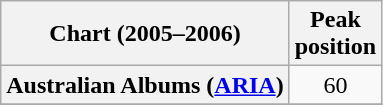<table class="wikitable sortable plainrowheaders" style="text-align:center;">
<tr>
<th scope="col">Chart (2005–2006)</th>
<th scope="col">Peak<br>position</th>
</tr>
<tr>
<th scope="row">Australian Albums (<a href='#'>ARIA</a>)</th>
<td>60</td>
</tr>
<tr>
</tr>
<tr>
</tr>
<tr>
</tr>
<tr>
</tr>
<tr>
</tr>
<tr>
</tr>
<tr>
</tr>
<tr>
</tr>
<tr>
</tr>
</table>
